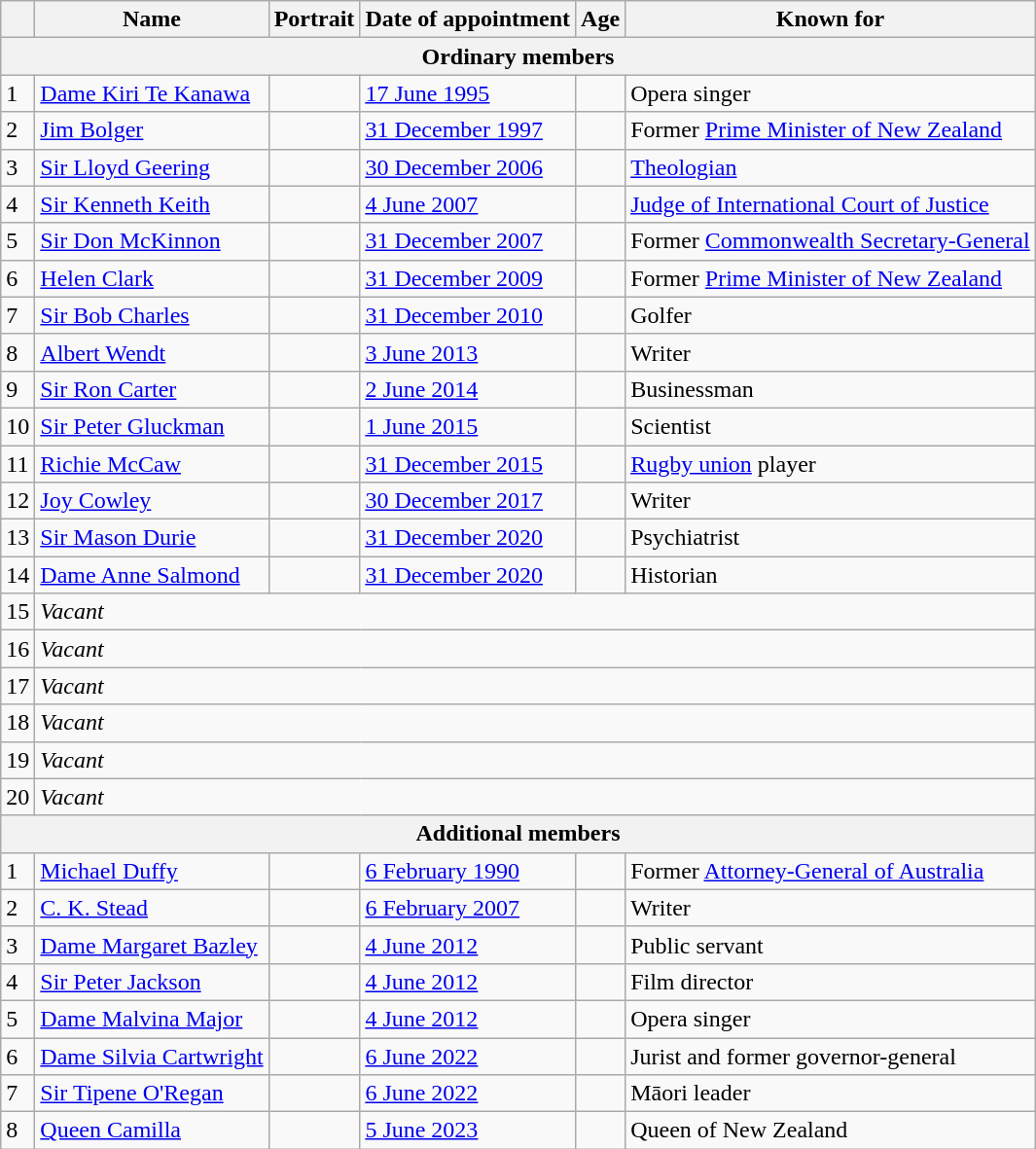<table class="wikitable">
<tr a>
<th></th>
<th>Name</th>
<th>Portrait</th>
<th>Date of appointment</th>
<th>Age</th>
<th>Known for</th>
</tr>
<tr>
<th colspan=6 background=white><strong>Ordinary members</strong></th>
</tr>
<tr>
<td>1</td>
<td><a href='#'>Dame Kiri Te Kanawa</a><br></td>
<td></td>
<td><a href='#'>17 June 1995</a></td>
<td></td>
<td>Opera singer</td>
</tr>
<tr>
<td>2</td>
<td><a href='#'>Jim Bolger</a><br></td>
<td></td>
<td><a href='#'>31 December 1997</a></td>
<td></td>
<td>Former <a href='#'>Prime Minister of New Zealand</a></td>
</tr>
<tr>
<td>3</td>
<td><a href='#'>Sir Lloyd Geering</a><br></td>
<td></td>
<td><a href='#'>30 December 2006</a></td>
<td></td>
<td><a href='#'>Theologian</a></td>
</tr>
<tr>
<td>4</td>
<td><a href='#'>Sir Kenneth Keith</a><br></td>
<td></td>
<td><a href='#'>4 June 2007</a></td>
<td></td>
<td><a href='#'>Judge of International Court of Justice</a></td>
</tr>
<tr>
<td>5</td>
<td><a href='#'>Sir Don McKinnon</a><br></td>
<td></td>
<td><a href='#'>31 December 2007</a></td>
<td></td>
<td>Former <a href='#'>Commonwealth Secretary-General</a></td>
</tr>
<tr>
<td>6</td>
<td><a href='#'>Helen Clark</a><br></td>
<td></td>
<td><a href='#'>31 December 2009</a></td>
<td></td>
<td>Former <a href='#'>Prime Minister of New Zealand</a></td>
</tr>
<tr>
<td>7</td>
<td><a href='#'>Sir Bob Charles</a><br></td>
<td></td>
<td><a href='#'>31 December 2010</a></td>
<td></td>
<td>Golfer</td>
</tr>
<tr>
<td>8</td>
<td><a href='#'>Albert Wendt</a><br></td>
<td></td>
<td><a href='#'>3 June 2013</a></td>
<td></td>
<td>Writer</td>
</tr>
<tr>
<td>9</td>
<td><a href='#'>Sir Ron Carter</a><br></td>
<td></td>
<td><a href='#'>2 June 2014</a></td>
<td></td>
<td>Businessman</td>
</tr>
<tr>
<td>10</td>
<td><a href='#'>Sir Peter Gluckman</a><br></td>
<td></td>
<td><a href='#'>1 June 2015</a></td>
<td></td>
<td>Scientist</td>
</tr>
<tr>
<td>11</td>
<td><a href='#'>Richie McCaw</a><br></td>
<td></td>
<td><a href='#'>31 December 2015</a></td>
<td></td>
<td><a href='#'>Rugby union</a> player</td>
</tr>
<tr>
<td>12</td>
<td><a href='#'>Joy Cowley</a><br></td>
<td></td>
<td><a href='#'>30 December 2017</a></td>
<td></td>
<td>Writer</td>
</tr>
<tr>
<td>13</td>
<td><a href='#'>Sir Mason Durie</a><br></td>
<td></td>
<td><a href='#'>31 December 2020</a></td>
<td></td>
<td>Psychiatrist</td>
</tr>
<tr>
<td>14</td>
<td><a href='#'>Dame Anne Salmond</a><br></td>
<td></td>
<td><a href='#'>31 December 2020</a></td>
<td></td>
<td>Historian</td>
</tr>
<tr>
<td>15</td>
<td colspan=5><em>Vacant</em></td>
</tr>
<tr>
<td>16</td>
<td colspan=5><em>Vacant</em></td>
</tr>
<tr>
<td>17</td>
<td colspan=5><em>Vacant</em></td>
</tr>
<tr>
<td>18</td>
<td colspan=5><em>Vacant</em></td>
</tr>
<tr>
<td>19</td>
<td colspan=5><em>Vacant</em></td>
</tr>
<tr>
<td>20</td>
<td colspan=5><em>Vacant</em></td>
</tr>
<tr>
<th colspan=6 background=white><strong>Additional members</strong></th>
</tr>
<tr>
<td>1</td>
<td><a href='#'>Michael Duffy</a><br></td>
<td></td>
<td><a href='#'>6 February 1990</a></td>
<td></td>
<td>Former <a href='#'>Attorney-General of Australia</a></td>
</tr>
<tr>
<td>2</td>
<td><a href='#'>C. K. Stead</a><br></td>
<td></td>
<td><a href='#'>6 February 2007</a></td>
<td></td>
<td>Writer</td>
</tr>
<tr>
<td>3</td>
<td><a href='#'>Dame Margaret Bazley</a><br></td>
<td></td>
<td><a href='#'>4 June 2012</a></td>
<td></td>
<td>Public servant</td>
</tr>
<tr>
<td>4</td>
<td><a href='#'>Sir Peter Jackson</a><br></td>
<td></td>
<td><a href='#'>4 June 2012</a></td>
<td></td>
<td>Film director</td>
</tr>
<tr>
<td>5</td>
<td><a href='#'>Dame Malvina Major</a><br></td>
<td></td>
<td><a href='#'>4 June 2012</a></td>
<td></td>
<td>Opera singer</td>
</tr>
<tr>
<td>6</td>
<td><a href='#'>Dame Silvia Cartwright</a><br></td>
<td></td>
<td><a href='#'>6 June 2022</a></td>
<td></td>
<td>Jurist and former governor-general</td>
</tr>
<tr>
<td>7</td>
<td><a href='#'>Sir Tipene O'Regan</a><br></td>
<td></td>
<td><a href='#'>6 June 2022</a></td>
<td></td>
<td>Māori leader</td>
</tr>
<tr>
<td>8</td>
<td><a href='#'>Queen Camilla</a><br></td>
<td></td>
<td><a href='#'>5 June 2023</a></td>
<td></td>
<td>Queen of New Zealand<br></td>
</tr>
</table>
